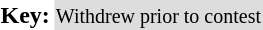<table>
<tr>
<td><strong>Key:</strong></td>
<td bgcolor="DDDDDD" align:"center"><small>Withdrew prior to contest</small></td>
</tr>
</table>
